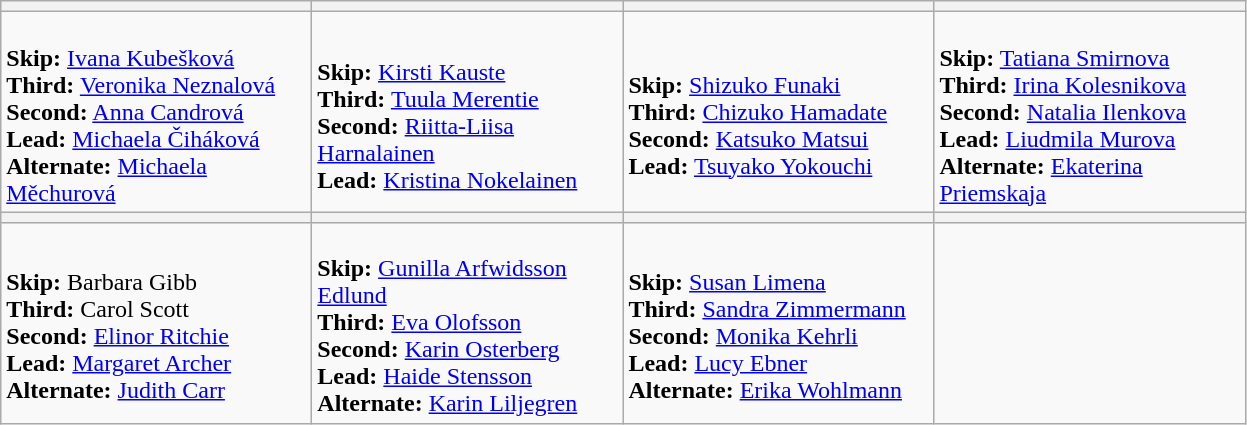<table class="wikitable">
<tr>
<th width=200></th>
<th width=200></th>
<th width=200></th>
<th width=200></th>
</tr>
<tr>
<td><br><strong>Skip:</strong> <a href='#'>Ivana Kubešková</a><br>
<strong>Third:</strong> <a href='#'>Veronika Neznalová</a><br>
<strong>Second:</strong> <a href='#'>Anna Candrová</a><br>
<strong>Lead:</strong> <a href='#'>Michaela Čiháková</a><br>
<strong>Alternate:</strong> <a href='#'>Michaela Měchurová</a></td>
<td><br><strong>Skip:</strong> <a href='#'>Kirsti Kauste</a><br>
<strong>Third:</strong> <a href='#'>Tuula Merentie</a><br>
<strong>Second:</strong> <a href='#'>Riitta-Liisa Harnalainen</a><br>
<strong>Lead:</strong> <a href='#'>Kristina Nokelainen</a></td>
<td><br><strong>Skip:</strong> <a href='#'>Shizuko Funaki</a><br>
<strong>Third:</strong> <a href='#'>Chizuko Hamadate</a><br>
<strong>Second:</strong> <a href='#'>Katsuko Matsui</a><br>
<strong>Lead:</strong> <a href='#'>Tsuyako Yokouchi</a></td>
<td><br><strong>Skip:</strong> <a href='#'>Tatiana Smirnova</a><br>
<strong>Third:</strong> <a href='#'>Irina Kolesnikova</a><br>
<strong>Second:</strong> <a href='#'>Natalia Ilenkova</a><br>
<strong>Lead:</strong> <a href='#'>Liudmila Murova</a><br>
<strong>Alternate:</strong> <a href='#'>Ekaterina Priemskaja</a></td>
</tr>
<tr>
<th width=200></th>
<th width=200></th>
<th width=200></th>
<th width=200></th>
</tr>
<tr>
<td><br><strong>Skip:</strong> Barbara Gibb<br>
<strong>Third:</strong> Carol Scott<br>
<strong>Second:</strong> <a href='#'>Elinor Ritchie</a><br>
<strong>Lead:</strong> <a href='#'>Margaret Archer</a><br>
<strong>Alternate:</strong> <a href='#'>Judith Carr</a></td>
<td><br><strong>Skip:</strong> <a href='#'>Gunilla Arfwidsson Edlund</a><br>
<strong>Third:</strong> <a href='#'>Eva Olofsson</a><br>
<strong>Second:</strong> <a href='#'>Karin Osterberg</a><br>
<strong>Lead:</strong> <a href='#'>Haide Stensson</a><br>
<strong>Alternate:</strong> <a href='#'>Karin Liljegren</a></td>
<td><br><strong>Skip:</strong> <a href='#'>Susan Limena</a><br>
<strong>Third:</strong> <a href='#'>Sandra Zimmermann</a><br>
<strong>Second:</strong> <a href='#'>Monika Kehrli</a><br>
<strong>Lead:</strong> <a href='#'>Lucy Ebner</a><br>
<strong>Alternate:</strong> <a href='#'>Erika Wohlmann</a></td>
<td></td>
</tr>
</table>
